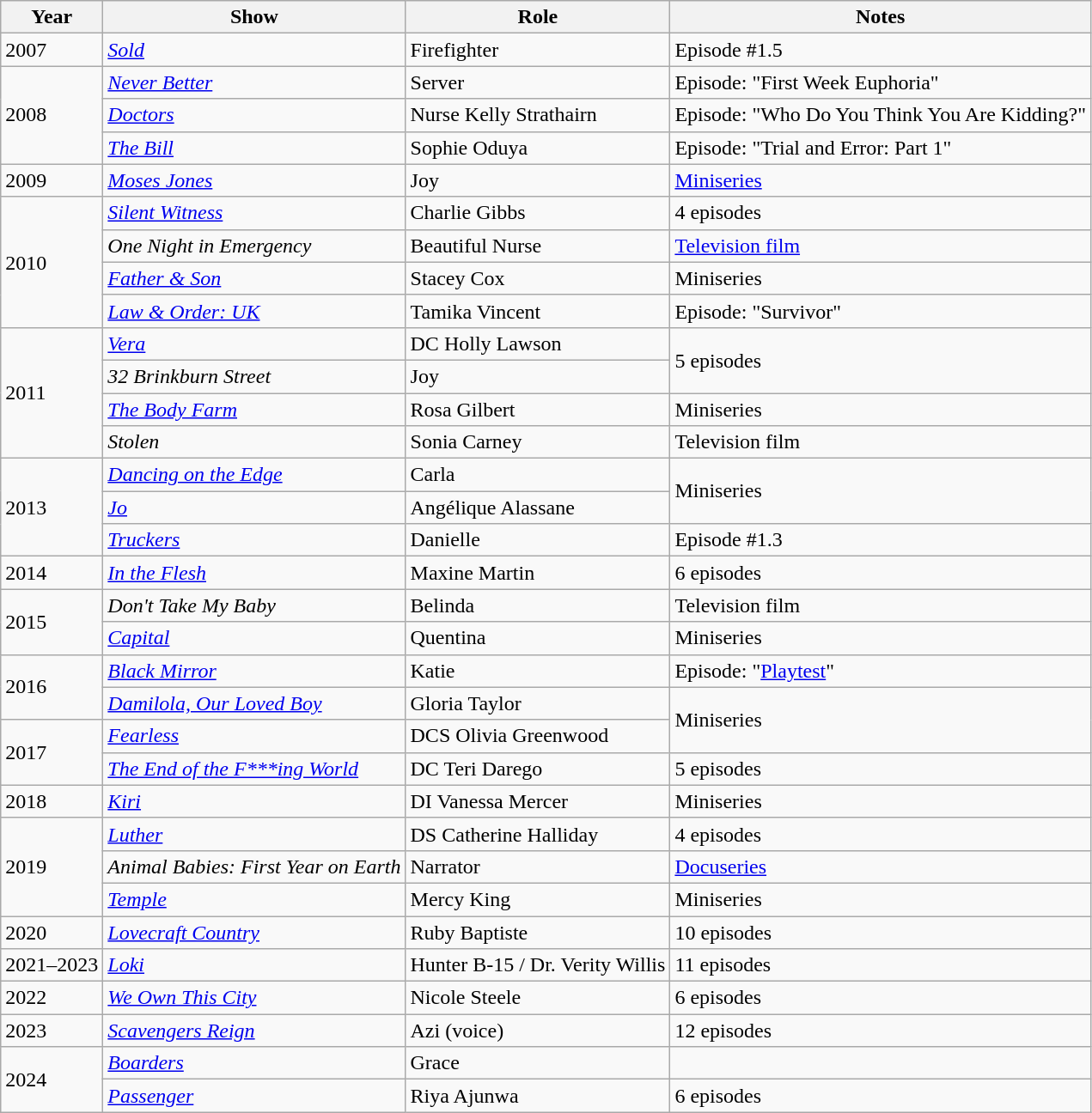<table class="wikitable sortable">
<tr>
<th>Year</th>
<th>Show</th>
<th>Role</th>
<th>Notes</th>
</tr>
<tr>
<td rowspan="1">2007</td>
<td><em><a href='#'>Sold</a></em></td>
<td>Firefighter</td>
<td>Episode #1.5</td>
</tr>
<tr>
<td rowspan="3">2008</td>
<td><em><a href='#'>Never Better</a></em></td>
<td>Server</td>
<td>Episode: "First Week Euphoria"</td>
</tr>
<tr>
<td><em><a href='#'>Doctors</a></em></td>
<td>Nurse Kelly Strathairn</td>
<td>Episode: "Who Do You Think You Are Kidding?"</td>
</tr>
<tr>
<td><em><a href='#'>The Bill</a></em></td>
<td>Sophie Oduya</td>
<td>Episode: "Trial and Error: Part 1"</td>
</tr>
<tr>
<td rowspan="1">2009</td>
<td><em><a href='#'>Moses Jones</a></em></td>
<td>Joy</td>
<td><a href='#'>Miniseries</a></td>
</tr>
<tr>
<td rowspan="4">2010</td>
<td><em><a href='#'>Silent Witness</a></em></td>
<td>Charlie Gibbs</td>
<td>4 episodes</td>
</tr>
<tr>
<td><em>One Night in Emergency</em></td>
<td>Beautiful Nurse</td>
<td><a href='#'>Television film</a></td>
</tr>
<tr>
<td><em><a href='#'>Father & Son</a></em></td>
<td>Stacey Cox</td>
<td>Miniseries</td>
</tr>
<tr>
<td><em><a href='#'>Law & Order: UK</a></em></td>
<td>Tamika Vincent</td>
<td>Episode: "Survivor"</td>
</tr>
<tr>
<td rowspan="4">2011</td>
<td><em><a href='#'>Vera</a></em></td>
<td>DC Holly Lawson</td>
<td rowspan="2">5 episodes</td>
</tr>
<tr>
<td><em>32 Brinkburn Street</em></td>
<td>Joy</td>
</tr>
<tr>
<td><em><a href='#'>The Body Farm</a></em></td>
<td>Rosa Gilbert</td>
<td>Miniseries</td>
</tr>
<tr>
<td><em>Stolen</em></td>
<td>Sonia Carney</td>
<td>Television film</td>
</tr>
<tr>
<td rowspan="3">2013</td>
<td><em><a href='#'>Dancing on the Edge</a></em></td>
<td>Carla</td>
<td rowspan="2">Miniseries</td>
</tr>
<tr>
<td><em><a href='#'>Jo</a></em></td>
<td>Angélique Alassane</td>
</tr>
<tr>
<td><em><a href='#'>Truckers</a></em></td>
<td>Danielle</td>
<td>Episode #1.3</td>
</tr>
<tr>
<td rowspan="1">2014</td>
<td><em><a href='#'>In the Flesh</a></em></td>
<td>Maxine Martin</td>
<td>6 episodes</td>
</tr>
<tr>
<td rowspan="2">2015</td>
<td><em>Don't Take My Baby</em></td>
<td>Belinda</td>
<td>Television film</td>
</tr>
<tr>
<td><em><a href='#'>Capital</a></em></td>
<td>Quentina</td>
<td>Miniseries</td>
</tr>
<tr>
<td rowspan="2">2016</td>
<td><em><a href='#'>Black Mirror</a></em></td>
<td>Katie</td>
<td>Episode: "<a href='#'>Playtest</a>"</td>
</tr>
<tr>
<td><em><a href='#'>Damilola, Our Loved Boy</a></em></td>
<td>Gloria Taylor</td>
<td rowspan="2">Miniseries</td>
</tr>
<tr>
<td rowspan="2">2017</td>
<td><em><a href='#'>Fearless</a></em></td>
<td>DCS Olivia Greenwood</td>
</tr>
<tr>
<td><em><a href='#'>The End of the F***ing World</a></em></td>
<td>DC Teri Darego</td>
<td>5 episodes</td>
</tr>
<tr>
<td>2018</td>
<td><em><a href='#'>Kiri</a></em></td>
<td>DI Vanessa Mercer</td>
<td>Miniseries</td>
</tr>
<tr>
<td rowspan=3>2019</td>
<td><em><a href='#'>Luther</a></em></td>
<td>DS Catherine Halliday</td>
<td>4 episodes</td>
</tr>
<tr>
<td><em>Animal Babies: First Year on Earth</em></td>
<td>Narrator</td>
<td><a href='#'>Docuseries</a></td>
</tr>
<tr>
<td><em><a href='#'>Temple</a></em></td>
<td>Mercy King</td>
<td>Miniseries</td>
</tr>
<tr>
<td>2020</td>
<td><em><a href='#'>Lovecraft Country</a></em></td>
<td>Ruby Baptiste</td>
<td>10 episodes</td>
</tr>
<tr>
<td>2021–2023</td>
<td><em><a href='#'>Loki</a></em></td>
<td>Hunter B-15 / Dr. Verity Willis</td>
<td>11 episodes</td>
</tr>
<tr>
<td>2022</td>
<td><em><a href='#'>We Own This City</a></em></td>
<td>Nicole Steele</td>
<td>6 episodes</td>
</tr>
<tr>
<td>2023</td>
<td><em><a href='#'>Scavengers Reign</a></em></td>
<td>Azi (voice)</td>
<td>12 episodes</td>
</tr>
<tr>
<td rowspan="2">2024</td>
<td><em><a href='#'>Boarders</a></em></td>
<td>Grace</td>
</tr>
<tr>
<td><em><a href='#'>Passenger</a></em></td>
<td>Riya Ajunwa</td>
<td>6 episodes</td>
</tr>
</table>
